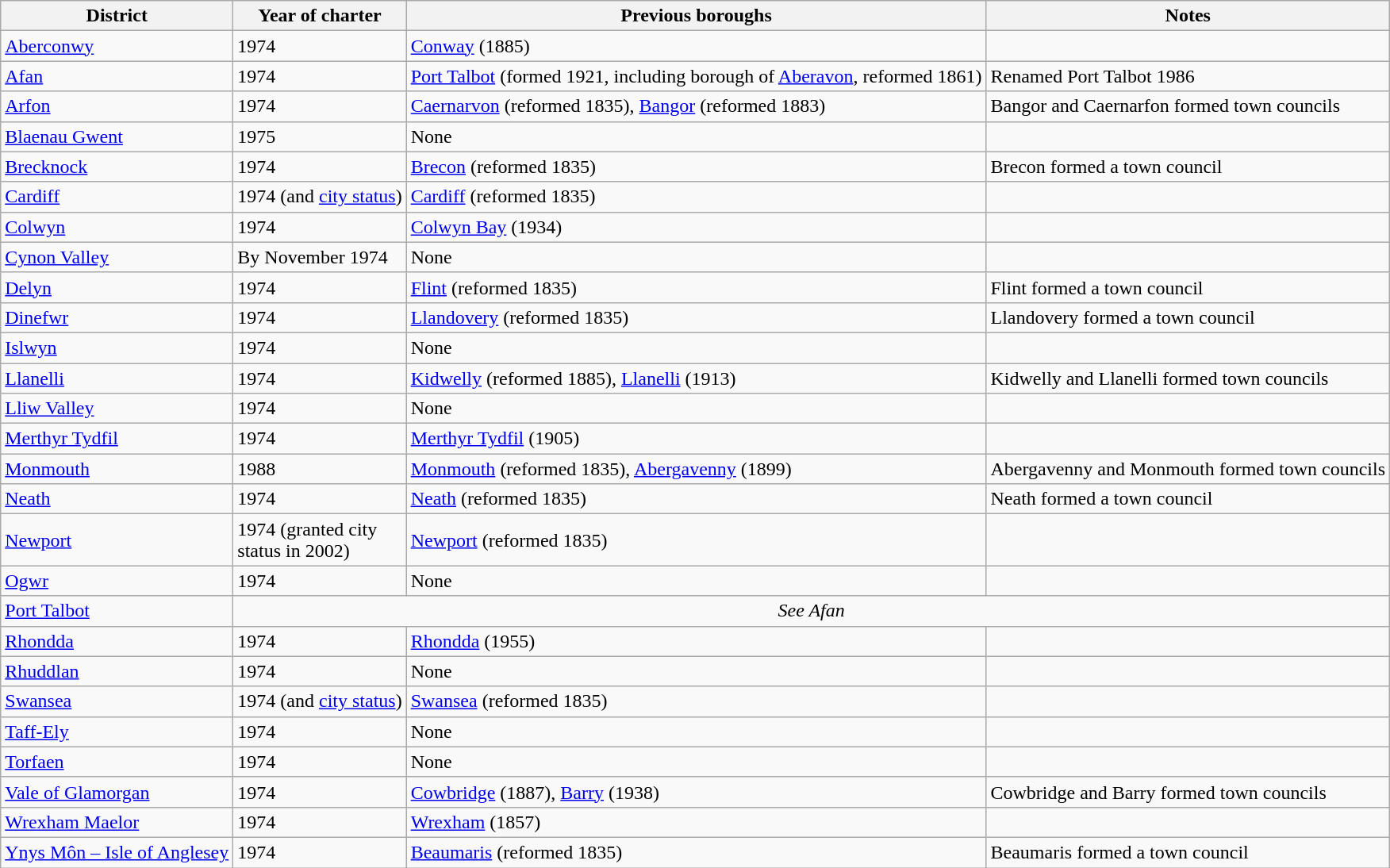<table class="wikitable">
<tr>
<th>District</th>
<th>Year of charter</th>
<th>Previous boroughs</th>
<th>Notes</th>
</tr>
<tr>
<td><a href='#'>Aberconwy</a></td>
<td>1974</td>
<td><a href='#'>Conway</a> (1885)</td>
<td></td>
</tr>
<tr>
<td><a href='#'>Afan</a></td>
<td>1974</td>
<td><a href='#'>Port Talbot</a> (formed 1921, including borough of <a href='#'>Aberavon</a>, reformed 1861)</td>
<td>Renamed Port Talbot 1986</td>
</tr>
<tr>
<td><a href='#'>Arfon</a></td>
<td>1974</td>
<td><a href='#'>Caernarvon</a> (reformed 1835), <a href='#'>Bangor</a> (reformed 1883)</td>
<td>Bangor and Caernarfon formed town councils</td>
</tr>
<tr>
<td><a href='#'>Blaenau Gwent</a></td>
<td>1975</td>
<td>None</td>
<td></td>
</tr>
<tr>
<td><a href='#'>Brecknock</a></td>
<td>1974</td>
<td><a href='#'>Brecon</a> (reformed 1835)</td>
<td>Brecon formed a town council</td>
</tr>
<tr>
<td><a href='#'>Cardiff</a></td>
<td>1974 (and <a href='#'>city status</a>)</td>
<td><a href='#'>Cardiff</a> (reformed 1835)</td>
<td></td>
</tr>
<tr>
<td><a href='#'>Colwyn</a></td>
<td>1974</td>
<td><a href='#'>Colwyn Bay</a> (1934)</td>
<td></td>
</tr>
<tr>
<td><a href='#'>Cynon Valley</a></td>
<td>By November 1974</td>
<td>None</td>
<td></td>
</tr>
<tr>
<td><a href='#'>Delyn</a></td>
<td>1974</td>
<td><a href='#'>Flint</a> (reformed 1835)</td>
<td>Flint formed a town council</td>
</tr>
<tr>
<td><a href='#'>Dinefwr</a></td>
<td>1974</td>
<td><a href='#'>Llandovery</a> (reformed 1835)</td>
<td>Llandovery formed a town council</td>
</tr>
<tr>
<td><a href='#'>Islwyn</a></td>
<td>1974</td>
<td>None</td>
<td></td>
</tr>
<tr>
<td><a href='#'>Llanelli</a></td>
<td>1974</td>
<td><a href='#'>Kidwelly</a> (reformed 1885), <a href='#'>Llanelli</a> (1913)</td>
<td>Kidwelly and Llanelli formed town councils</td>
</tr>
<tr>
<td><a href='#'>Lliw Valley</a></td>
<td>1974</td>
<td>None</td>
<td></td>
</tr>
<tr>
<td><a href='#'>Merthyr Tydfil</a></td>
<td>1974</td>
<td><a href='#'>Merthyr Tydfil</a> (1905)</td>
<td></td>
</tr>
<tr>
<td><a href='#'>Monmouth</a></td>
<td>1988</td>
<td><a href='#'>Monmouth</a> (reformed 1835), <a href='#'>Abergavenny</a> (1899)</td>
<td>Abergavenny and Monmouth formed town councils</td>
</tr>
<tr>
<td><a href='#'>Neath</a></td>
<td>1974</td>
<td><a href='#'>Neath</a> (reformed 1835)</td>
<td>Neath formed a town council</td>
</tr>
<tr>
<td><a href='#'>Newport</a></td>
<td>1974 (granted city<br>status in 2002)</td>
<td><a href='#'>Newport</a> (reformed 1835)</td>
<td></td>
</tr>
<tr>
<td><a href='#'>Ogwr</a></td>
<td>1974</td>
<td>None</td>
<td></td>
</tr>
<tr>
<td><a href='#'>Port Talbot</a></td>
<td colspan="3" align="center"><em>See Afan</em></td>
</tr>
<tr>
<td><a href='#'>Rhondda</a></td>
<td>1974</td>
<td><a href='#'>Rhondda</a> (1955)</td>
<td></td>
</tr>
<tr>
<td><a href='#'>Rhuddlan</a></td>
<td>1974</td>
<td>None</td>
<td></td>
</tr>
<tr>
<td><a href='#'>Swansea</a></td>
<td>1974 (and <a href='#'>city status</a>)</td>
<td><a href='#'>Swansea</a> (reformed 1835)</td>
<td></td>
</tr>
<tr>
<td><a href='#'>Taff-Ely</a></td>
<td>1974</td>
<td>None</td>
<td></td>
</tr>
<tr>
<td><a href='#'>Torfaen</a></td>
<td>1974</td>
<td>None</td>
<td></td>
</tr>
<tr>
<td><a href='#'>Vale of Glamorgan</a></td>
<td>1974</td>
<td><a href='#'>Cowbridge</a> (1887), <a href='#'>Barry</a> (1938)</td>
<td>Cowbridge and Barry formed town councils</td>
</tr>
<tr>
<td><a href='#'>Wrexham Maelor</a></td>
<td>1974</td>
<td><a href='#'>Wrexham</a> (1857)</td>
<td></td>
</tr>
<tr>
<td><a href='#'>Ynys Môn – Isle of Anglesey</a></td>
<td>1974</td>
<td><a href='#'>Beaumaris</a> (reformed 1835)</td>
<td>Beaumaris formed a town council</td>
</tr>
</table>
